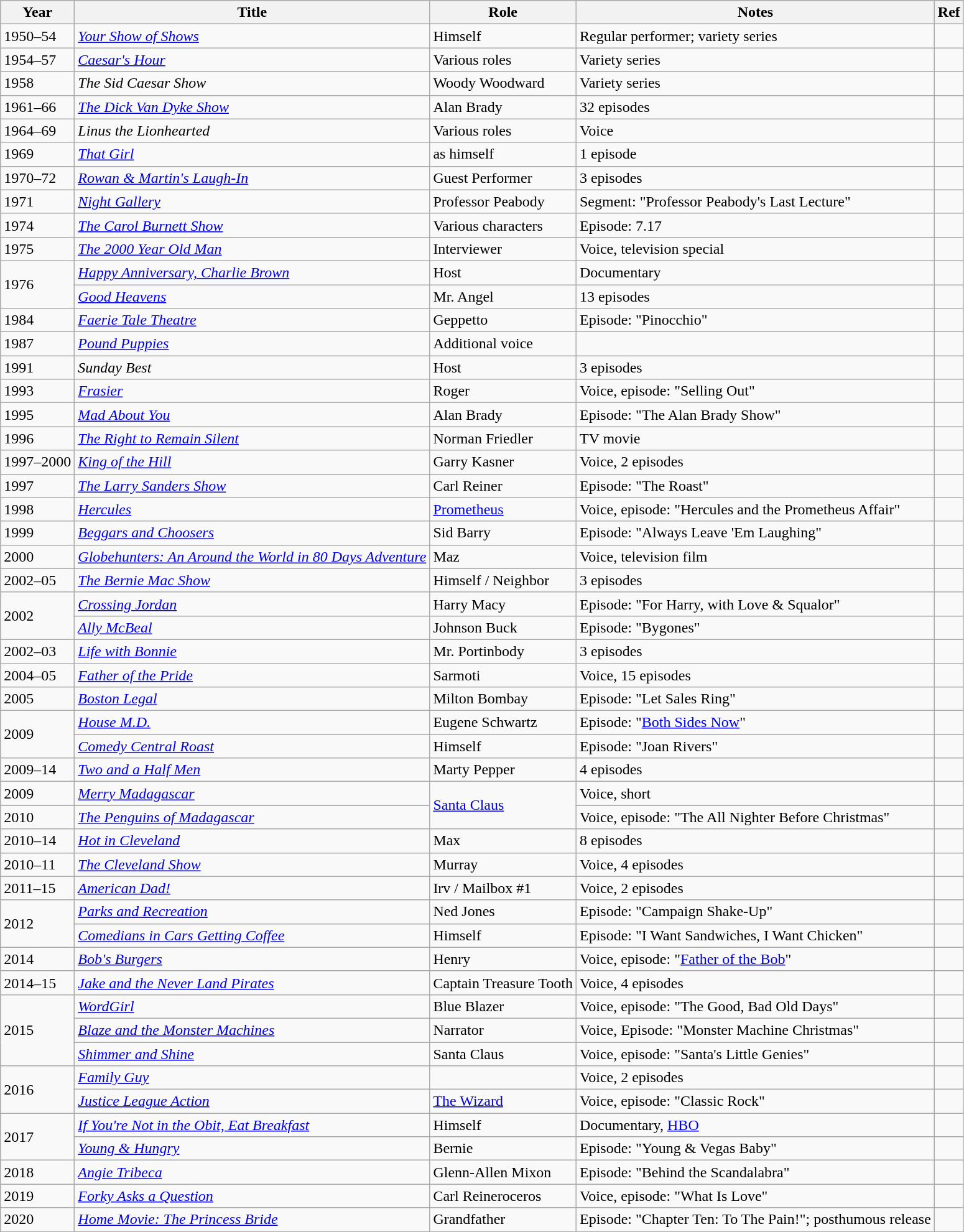<table class="wikitable">
<tr>
<th>Year</th>
<th>Title</th>
<th>Role</th>
<th class="unsortable">Notes</th>
<th>Ref</th>
</tr>
<tr>
<td>1950–54</td>
<td><em><a href='#'>Your Show of Shows</a></em></td>
<td>Himself</td>
<td>Regular performer; variety series</td>
<td></td>
</tr>
<tr>
<td>1954–57</td>
<td><em><a href='#'>Caesar's Hour</a></em></td>
<td>Various roles</td>
<td>Variety series</td>
<td></td>
</tr>
<tr>
<td>1958</td>
<td><em>The Sid Caesar Show</em></td>
<td>Woody Woodward</td>
<td>Variety series</td>
<td></td>
</tr>
<tr>
<td>1961–66</td>
<td><em><a href='#'>The Dick Van Dyke Show</a></em></td>
<td>Alan Brady</td>
<td>32 episodes</td>
<td></td>
</tr>
<tr>
<td>1964–69</td>
<td><em>Linus the Lionhearted</em></td>
<td>Various roles</td>
<td>Voice</td>
<td></td>
</tr>
<tr>
<td>1969</td>
<td><em><a href='#'>That Girl</a></em></td>
<td>as himself</td>
<td>1 episode</td>
</tr>
<tr>
<td>1970–72</td>
<td><em><a href='#'>Rowan & Martin's Laugh-In</a></em></td>
<td>Guest Performer</td>
<td>3 episodes</td>
<td></td>
</tr>
<tr>
<td>1971</td>
<td><em><a href='#'>Night Gallery</a></em></td>
<td>Professor Peabody</td>
<td>Segment: "Professor Peabody's Last Lecture"</td>
<td></td>
</tr>
<tr>
<td>1974</td>
<td><em><a href='#'>The Carol Burnett Show</a></em></td>
<td>Various characters</td>
<td>Episode: 7.17</td>
<td></td>
</tr>
<tr>
<td>1975</td>
<td><em><a href='#'>The 2000 Year Old Man</a></em></td>
<td>Interviewer</td>
<td>Voice, television special</td>
<td></td>
</tr>
<tr>
<td rowspan="2">1976</td>
<td><em><a href='#'>Happy Anniversary, Charlie Brown</a></em></td>
<td>Host</td>
<td>Documentary</td>
<td></td>
</tr>
<tr>
<td><em><a href='#'>Good Heavens</a></em></td>
<td>Mr. Angel</td>
<td>13 episodes</td>
<td></td>
</tr>
<tr>
<td>1984</td>
<td><em><a href='#'>Faerie Tale Theatre</a></em></td>
<td>Geppetto</td>
<td>Episode: "Pinocchio"</td>
<td></td>
</tr>
<tr>
<td>1987</td>
<td><em><a href='#'>Pound Puppies</a></em></td>
<td>Additional voice</td>
<td></td>
<td></td>
</tr>
<tr>
<td>1991</td>
<td><em>Sunday Best</em></td>
<td>Host</td>
<td>3 episodes</td>
<td></td>
</tr>
<tr>
<td>1993</td>
<td><em><a href='#'>Frasier</a></em></td>
<td>Roger</td>
<td>Voice, episode: "Selling Out"</td>
<td></td>
</tr>
<tr>
<td>1995</td>
<td><em><a href='#'>Mad About You</a></em></td>
<td>Alan Brady</td>
<td>Episode: "The Alan Brady Show"</td>
<td></td>
</tr>
<tr>
<td>1996</td>
<td><em><a href='#'>The Right to Remain Silent</a></em></td>
<td>Norman Friedler</td>
<td>TV movie</td>
<td></td>
</tr>
<tr>
<td>1997–2000</td>
<td><em><a href='#'>King of the Hill</a></em></td>
<td>Garry Kasner</td>
<td>Voice, 2 episodes</td>
<td></td>
</tr>
<tr>
<td>1997</td>
<td><em><a href='#'>The Larry Sanders Show</a></em></td>
<td>Carl Reiner</td>
<td>Episode: "The Roast"</td>
<td></td>
</tr>
<tr>
<td>1998</td>
<td><em><a href='#'>Hercules</a></em></td>
<td><a href='#'>Prometheus</a></td>
<td>Voice, episode: "Hercules and the Prometheus Affair"</td>
<td></td>
</tr>
<tr>
<td>1999</td>
<td><em><a href='#'>Beggars and Choosers</a></em></td>
<td>Sid Barry</td>
<td>Episode: "Always Leave 'Em Laughing"</td>
<td></td>
</tr>
<tr>
<td>2000</td>
<td><em><a href='#'>Globehunters: An Around the World in 80 Days Adventure</a></em></td>
<td>Maz</td>
<td>Voice, television film</td>
<td></td>
</tr>
<tr>
<td>2002–05</td>
<td><em><a href='#'>The Bernie Mac Show</a></em></td>
<td>Himself / Neighbor</td>
<td>3 episodes</td>
<td></td>
</tr>
<tr>
<td rowspan="2">2002</td>
<td><em><a href='#'>Crossing Jordan</a></em></td>
<td>Harry Macy</td>
<td>Episode: "For Harry, with Love & Squalor"</td>
<td></td>
</tr>
<tr>
<td><em><a href='#'>Ally McBeal</a></em></td>
<td>Johnson Buck</td>
<td>Episode: "Bygones"</td>
<td></td>
</tr>
<tr>
<td>2002–03</td>
<td><em><a href='#'>Life with Bonnie</a></em></td>
<td>Mr. Portinbody</td>
<td>3 episodes</td>
<td></td>
</tr>
<tr>
<td>2004–05</td>
<td><em><a href='#'>Father of the Pride</a></em></td>
<td>Sarmoti</td>
<td>Voice, 15 episodes</td>
<td></td>
</tr>
<tr>
<td>2005</td>
<td><em><a href='#'>Boston Legal</a></em></td>
<td>Milton Bombay</td>
<td>Episode: "Let Sales Ring"</td>
<td></td>
</tr>
<tr>
<td rowspan="2">2009</td>
<td><em><a href='#'>House M.D.</a></em></td>
<td>Eugene Schwartz</td>
<td>Episode: "<a href='#'>Both Sides Now</a>"</td>
<td></td>
</tr>
<tr>
<td><em><a href='#'>Comedy Central Roast</a></em></td>
<td>Himself</td>
<td>Episode: "Joan Rivers"</td>
<td></td>
</tr>
<tr>
<td>2009–14</td>
<td><em><a href='#'>Two and a Half Men</a></em></td>
<td>Marty Pepper</td>
<td>4 episodes</td>
<td></td>
</tr>
<tr>
<td>2009</td>
<td><em><a href='#'>Merry Madagascar</a></em></td>
<td rowspan="2"><a href='#'>Santa Claus</a></td>
<td>Voice, short</td>
<td></td>
</tr>
<tr>
<td>2010</td>
<td><em><a href='#'>The Penguins of Madagascar</a></em></td>
<td>Voice, episode: "The All Nighter Before Christmas"</td>
<td></td>
</tr>
<tr>
<td>2010–14</td>
<td><em><a href='#'>Hot in Cleveland</a></em></td>
<td>Max</td>
<td>8 episodes</td>
<td></td>
</tr>
<tr>
<td>2010–11</td>
<td><em><a href='#'>The Cleveland Show</a></em></td>
<td>Murray</td>
<td>Voice, 4 episodes</td>
<td></td>
</tr>
<tr>
<td>2011–15</td>
<td><em><a href='#'>American Dad!</a></em></td>
<td>Irv / Mailbox #1</td>
<td>Voice, 2 episodes</td>
<td></td>
</tr>
<tr>
<td rowspan="2">2012</td>
<td><em><a href='#'>Parks and Recreation</a></em></td>
<td>Ned Jones</td>
<td>Episode: "Campaign Shake-Up"</td>
<td></td>
</tr>
<tr>
<td><em><a href='#'>Comedians in Cars Getting Coffee</a></em></td>
<td>Himself</td>
<td>Episode: "I Want Sandwiches, I Want Chicken"</td>
<td></td>
</tr>
<tr>
<td>2014</td>
<td><em><a href='#'>Bob's Burgers</a></em></td>
<td>Henry</td>
<td>Voice, episode: "<a href='#'>Father of the Bob</a>"</td>
<td></td>
</tr>
<tr>
<td>2014–15</td>
<td><em><a href='#'>Jake and the Never Land Pirates</a></em></td>
<td>Captain Treasure Tooth</td>
<td>Voice, 4 episodes</td>
<td></td>
</tr>
<tr>
<td rowspan="3">2015</td>
<td><em><a href='#'>WordGirl</a></em></td>
<td>Blue Blazer</td>
<td>Voice, episode: "The Good, Bad Old Days"</td>
<td></td>
</tr>
<tr>
<td><em><a href='#'>Blaze and the Monster Machines</a></em></td>
<td>Narrator</td>
<td>Voice, Episode: "Monster Machine Christmas"</td>
<td></td>
</tr>
<tr>
<td><em><a href='#'>Shimmer and Shine</a></em></td>
<td>Santa Claus</td>
<td>Voice, episode: "Santa's Little Genies"</td>
<td></td>
</tr>
<tr>
<td rowspan="2">2016</td>
<td><em><a href='#'>Family Guy</a></em></td>
<td></td>
<td>Voice, 2 episodes</td>
<td></td>
</tr>
<tr>
<td><em><a href='#'>Justice League Action</a></em></td>
<td><a href='#'>The Wizard</a></td>
<td>Voice, episode: "Classic Rock"</td>
<td></td>
</tr>
<tr>
<td rowspan="2">2017</td>
<td><em><a href='#'>If You're Not in the Obit, Eat Breakfast</a></em></td>
<td>Himself</td>
<td>Documentary, <a href='#'>HBO</a></td>
<td></td>
</tr>
<tr>
<td><em><a href='#'>Young & Hungry</a></em></td>
<td>Bernie</td>
<td>Episode: "Young & Vegas Baby"</td>
<td></td>
</tr>
<tr>
<td>2018</td>
<td><em><a href='#'>Angie Tribeca</a></em></td>
<td>Glenn-Allen Mixon</td>
<td>Episode: "Behind the Scandalabra"</td>
<td></td>
</tr>
<tr>
<td>2019</td>
<td><em><a href='#'>Forky Asks a Question</a></em></td>
<td>Carl Reineroceros</td>
<td>Voice, episode: "What Is Love"</td>
<td></td>
</tr>
<tr>
<td>2020</td>
<td><em><a href='#'>Home Movie: The Princess Bride</a></em></td>
<td>Grandfather</td>
<td>Episode: "Chapter Ten: To The Pain!"; posthumous release</td>
<td></td>
</tr>
</table>
